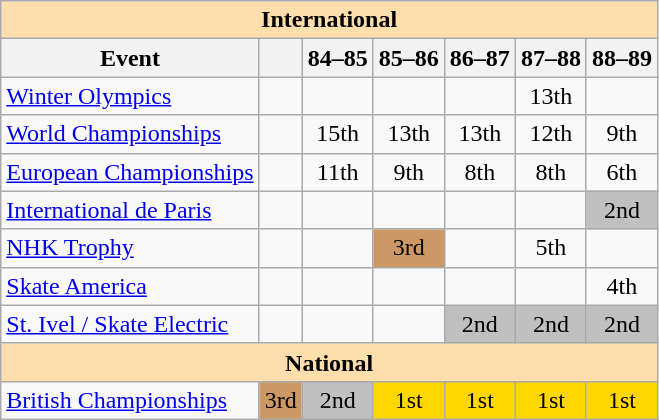<table class="wikitable" style="text-align:center">
<tr>
<th style="background-color: #ffdead; " colspan=7 align=center>International</th>
</tr>
<tr>
<th>Event</th>
<th></th>
<th>84–85</th>
<th>85–86</th>
<th>86–87</th>
<th>87–88</th>
<th>88–89</th>
</tr>
<tr>
<td align=left><a href='#'>Winter Olympics</a></td>
<td></td>
<td></td>
<td></td>
<td></td>
<td>13th</td>
<td></td>
</tr>
<tr>
<td align=left><a href='#'>World Championships</a></td>
<td></td>
<td>15th</td>
<td>13th</td>
<td>13th</td>
<td>12th</td>
<td>9th</td>
</tr>
<tr>
<td align=left><a href='#'>European Championships</a></td>
<td></td>
<td>11th</td>
<td>9th</td>
<td>8th</td>
<td>8th</td>
<td>6th</td>
</tr>
<tr>
<td align=left><a href='#'>International de Paris</a></td>
<td></td>
<td></td>
<td></td>
<td></td>
<td></td>
<td bgcolor=silver>2nd</td>
</tr>
<tr>
<td align=left><a href='#'>NHK Trophy</a></td>
<td></td>
<td></td>
<td bgcolor=cc9966>3rd</td>
<td></td>
<td>5th</td>
<td></td>
</tr>
<tr>
<td align=left><a href='#'>Skate America</a></td>
<td></td>
<td></td>
<td></td>
<td></td>
<td></td>
<td>4th</td>
</tr>
<tr>
<td align=left><a href='#'>St. Ivel / Skate Electric</a></td>
<td></td>
<td></td>
<td></td>
<td bgcolor=silver>2nd</td>
<td bgcolor=silver>2nd</td>
<td bgcolor=silver>2nd</td>
</tr>
<tr>
<th style="background-color: #ffdead; " colspan=7 align=center>National</th>
</tr>
<tr>
<td align=left><a href='#'>British Championships</a></td>
<td bgcolor=cc9966>3rd</td>
<td bgcolor=silver>2nd</td>
<td bgcolor=gold>1st</td>
<td bgcolor=gold>1st</td>
<td bgcolor=gold>1st</td>
<td bgcolor=gold>1st</td>
</tr>
</table>
